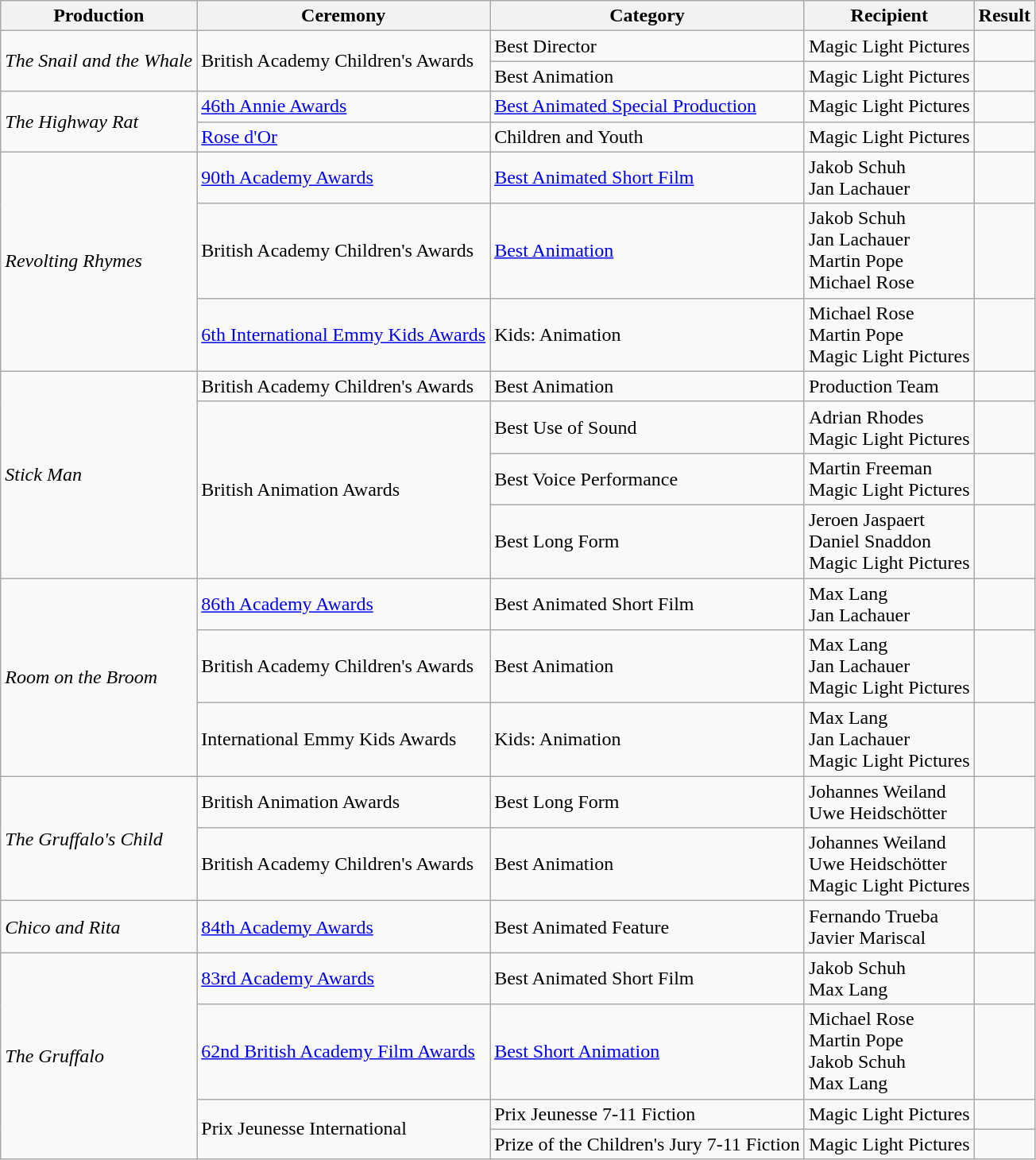<table class="wikitable">
<tr>
<th>Production</th>
<th>Ceremony</th>
<th>Category</th>
<th>Recipient</th>
<th>Result</th>
</tr>
<tr>
<td rowspan="2"><em>The Snail and the Whale</em></td>
<td rowspan="2">British Academy Children's Awards</td>
<td>Best Director</td>
<td>Magic Light Pictures</td>
<td></td>
</tr>
<tr>
<td>Best Animation</td>
<td>Magic Light Pictures</td>
<td></td>
</tr>
<tr>
<td rowspan="2"><em>The Highway Rat</em></td>
<td><a href='#'>46th Annie Awards</a></td>
<td><a href='#'>Best Animated Special Production</a></td>
<td>Magic Light Pictures</td>
<td></td>
</tr>
<tr>
<td><a href='#'>Rose d'Or</a></td>
<td>Children and Youth</td>
<td>Magic Light Pictures</td>
<td></td>
</tr>
<tr>
<td rowspan="3"><em>Revolting Rhymes</em></td>
<td><a href='#'>90th Academy Awards</a></td>
<td><a href='#'>Best Animated Short Film</a></td>
<td>Jakob Schuh<br>Jan Lachauer</td>
<td></td>
</tr>
<tr>
<td>British Academy Children's Awards</td>
<td><a href='#'>Best Animation</a></td>
<td>Jakob Schuh<br>Jan Lachauer<br>Martin Pope<br>Michael Rose</td>
<td></td>
</tr>
<tr>
<td><a href='#'>6th International Emmy Kids Awards</a></td>
<td>Kids: Animation</td>
<td>Michael Rose<br>Martin Pope<br>Magic Light Pictures</td>
<td></td>
</tr>
<tr>
<td rowspan="4"><em>Stick Man</em></td>
<td>British Academy Children's Awards</td>
<td>Best Animation</td>
<td>Production Team</td>
<td></td>
</tr>
<tr>
<td rowspan="3">British Animation Awards</td>
<td>Best Use of Sound</td>
<td>Adrian Rhodes<br>Magic Light Pictures</td>
<td></td>
</tr>
<tr>
<td>Best Voice Performance</td>
<td>Martin Freeman<br>Magic Light Pictures</td>
<td></td>
</tr>
<tr>
<td>Best Long Form</td>
<td>Jeroen Jaspaert<br>Daniel Snaddon<br>Magic Light Pictures</td>
<td></td>
</tr>
<tr>
<td rowspan="3"><em>Room on the Broom</em></td>
<td><a href='#'>86th Academy Awards</a></td>
<td>Best Animated Short Film</td>
<td>Max Lang<br>Jan Lachauer</td>
<td></td>
</tr>
<tr>
<td>British Academy Children's Awards</td>
<td>Best Animation</td>
<td>Max Lang<br>Jan Lachauer<br>Magic Light Pictures</td>
<td></td>
</tr>
<tr>
<td>International Emmy Kids Awards</td>
<td>Kids: Animation</td>
<td>Max Lang<br>Jan Lachauer<br>Magic Light Pictures</td>
<td></td>
</tr>
<tr>
<td rowspan="2"><em>The Gruffalo's Child</em></td>
<td>British Animation Awards</td>
<td>Best Long Form</td>
<td>Johannes Weiland<br>Uwe Heidschötter</td>
<td></td>
</tr>
<tr>
<td>British Academy Children's Awards</td>
<td>Best Animation</td>
<td>Johannes Weiland<br>Uwe Heidschötter<br>Magic Light Pictures</td>
<td></td>
</tr>
<tr>
<td><em>Chico and Rita</em></td>
<td><a href='#'>84th Academy Awards</a></td>
<td>Best Animated Feature</td>
<td>Fernando Trueba<br>Javier Mariscal</td>
<td></td>
</tr>
<tr>
<td rowspan="4"><em>The Gruffalo</em></td>
<td><a href='#'>83rd Academy Awards</a></td>
<td>Best Animated Short Film</td>
<td>Jakob Schuh<br>Max Lang</td>
<td></td>
</tr>
<tr>
<td><a href='#'>62nd British Academy Film Awards</a></td>
<td><a href='#'>Best Short Animation</a></td>
<td>Michael Rose<br>Martin Pope<br>Jakob Schuh<br>Max Lang</td>
<td></td>
</tr>
<tr>
<td rowspan="2">Prix Jeunesse International</td>
<td>Prix Jeunesse 7-11 Fiction</td>
<td>Magic Light Pictures</td>
<td></td>
</tr>
<tr>
<td>Prize of the Children's Jury 7-11 Fiction</td>
<td>Magic Light Pictures</td>
<td></td>
</tr>
</table>
